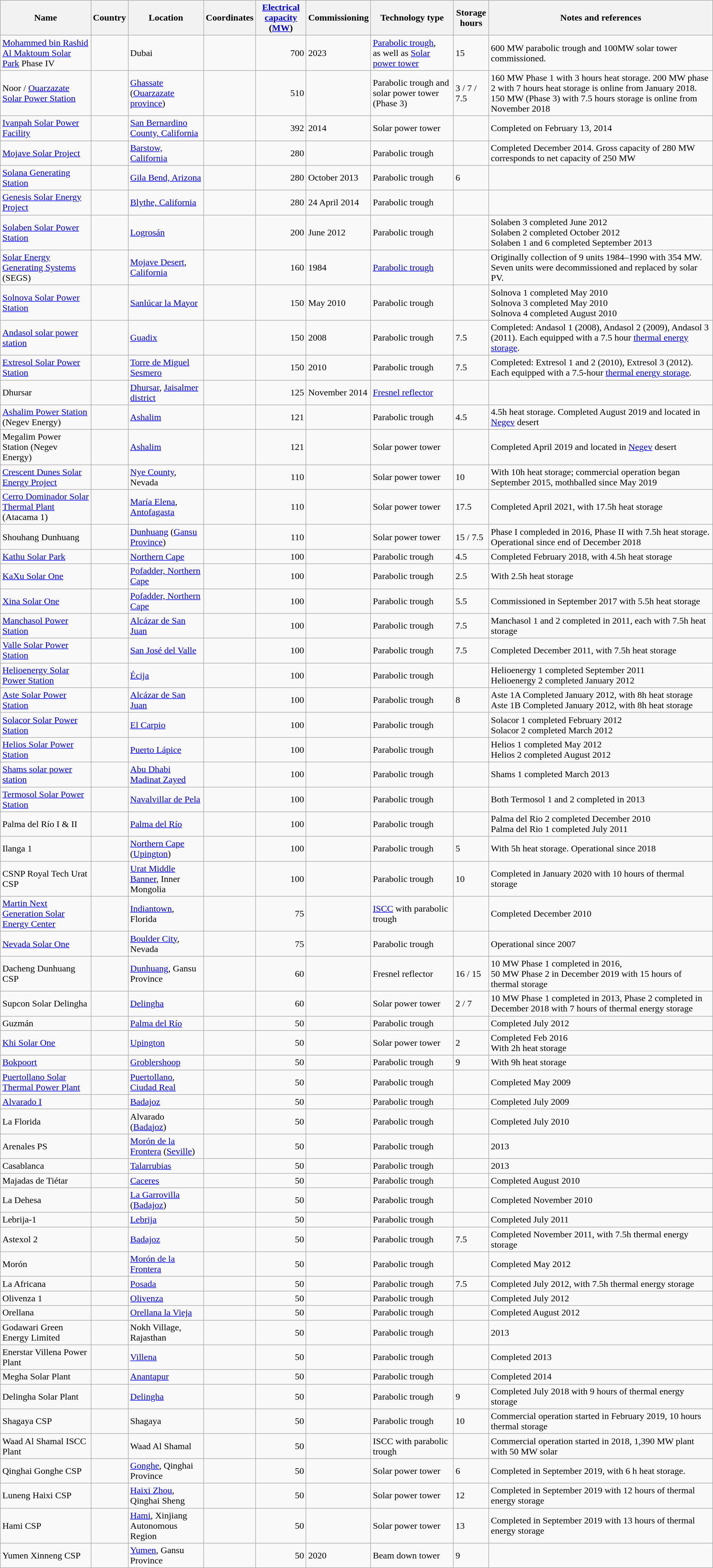<table class="wikitable sortable">
<tr>
<th>Name</th>
<th>Country</th>
<th>Location</th>
<th>Coordinates</th>
<th><a href='#'>Electrical capacity</a><br>(<a href='#'>MW</a>)</th>
<th>Commissioning</th>
<th>Technology type</th>
<th>Storage<br>hours</th>
<th class=unsortable>Notes and references</th>
</tr>
<tr>
<td><a href='#'>Mohammed bin Rashid Al Maktoum Solar Park</a> Phase IV</td>
<td></td>
<td>Dubai</td>
<td></td>
<td align="right">700</td>
<td>2023</td>
<td><a href='#'>Parabolic trough</a>,<br>as well as <a href='#'>Solar power tower</a></td>
<td>15</td>
<td>600 MW parabolic trough and 100MW solar tower commissioned.</td>
</tr>
<tr>
<td>Noor / <a href='#'>Ouarzazate Solar Power Station</a></td>
<td></td>
<td><a href='#'>Ghassate</a> (<a href='#'>Ouarzazate province</a>)</td>
<td></td>
<td align="right">510</td>
<td></td>
<td>Parabolic trough and solar power tower (Phase 3)</td>
<td>3 / 7 / 7.5</td>
<td>160 MW Phase 1 with 3 hours heat storage. 200 MW phase 2 with 7 hours heat storage is online from January 2018. 150 MW (Phase 3) with 7.5 hours storage is online from November 2018</td>
</tr>
<tr>
<td><a href='#'>Ivanpah Solar Power Facility</a></td>
<td></td>
<td><a href='#'>San Bernardino County, California</a></td>
<td></td>
<td align="right">392</td>
<td>2014</td>
<td>Solar power tower</td>
<td></td>
<td>Completed on February 13, 2014</td>
</tr>
<tr>
<td><a href='#'>Mojave Solar Project</a></td>
<td></td>
<td><a href='#'>Barstow, California</a></td>
<td></td>
<td align="right">280</td>
<td></td>
<td>Parabolic trough</td>
<td></td>
<td>Completed December 2014. Gross capacity of 280 MW corresponds to net capacity of 250 MW</td>
</tr>
<tr>
<td><a href='#'>Solana Generating Station</a></td>
<td></td>
<td><a href='#'>Gila Bend, Arizona</a></td>
<td></td>
<td align="right">280</td>
<td>October 2013</td>
<td>Parabolic trough</td>
<td>6</td>
<td></td>
</tr>
<tr>
<td><a href='#'>Genesis Solar Energy Project</a></td>
<td></td>
<td><a href='#'>Blythe, California</a></td>
<td></td>
<td align="right">280</td>
<td>24 April 2014</td>
<td>Parabolic trough</td>
<td></td>
<td></td>
</tr>
<tr>
<td><a href='#'>Solaben Solar Power Station</a></td>
<td></td>
<td><a href='#'>Logrosán</a></td>
<td></td>
<td align="right">200</td>
<td>June 2012</td>
<td>Parabolic trough</td>
<td></td>
<td>Solaben 3 completed June 2012<br>Solaben 2 completed October 2012<br>Solaben 1 and 6 completed September 2013</td>
</tr>
<tr>
<td><a href='#'>Solar Energy Generating Systems</a> (SEGS)</td>
<td></td>
<td><a href='#'>Mojave Desert</a>, <a href='#'>California</a></td>
<td></td>
<td align="right">160</td>
<td>1984</td>
<td><a href='#'>Parabolic trough</a></td>
<td></td>
<td>Originally collection of 9 units 1984–1990 with 354 MW. Seven units were decommissioned and replaced by solar PV.</td>
</tr>
<tr>
<td><a href='#'>Solnova Solar Power Station</a></td>
<td></td>
<td><a href='#'>Sanlúcar la Mayor</a></td>
<td></td>
<td align="right">150</td>
<td>May 2010</td>
<td>Parabolic trough</td>
<td></td>
<td>Solnova 1 completed May 2010 <br> Solnova 3 completed May 2010 <br> Solnova 4 completed August 2010</td>
</tr>
<tr>
<td><a href='#'>Andasol solar power station</a></td>
<td></td>
<td><a href='#'>Guadix</a></td>
<td></td>
<td align="right">150</td>
<td>2008</td>
<td>Parabolic trough</td>
<td>7.5</td>
<td>Completed: Andasol 1 (2008), Andasol 2 (2009), Andasol 3 (2011). Each equipped with a 7.5 hour <a href='#'>thermal energy storage</a>.</td>
</tr>
<tr>
<td><a href='#'>Extresol Solar Power Station</a></td>
<td></td>
<td><a href='#'>Torre de Miguel Sesmero</a></td>
<td></td>
<td align="right">150</td>
<td>2010</td>
<td>Parabolic trough</td>
<td>7.5</td>
<td>Completed: Extresol 1 and 2 (2010), Extresol 3 (2012). Each equipped with a 7.5-hour <a href='#'>thermal energy storage</a>.</td>
</tr>
<tr>
<td>Dhursar</td>
<td></td>
<td><a href='#'>Dhursar</a>, <a href='#'>Jaisalmer district</a></td>
<td></td>
<td align="right">125</td>
<td>November 2014</td>
<td><a href='#'>Fresnel reflector</a></td>
<td></td>
<td></td>
</tr>
<tr>
<td><a href='#'>Ashalim Power Station</a> (Negev Energy)</td>
<td></td>
<td><a href='#'>Ashalim</a></td>
<td></td>
<td align="right">121</td>
<td></td>
<td>Parabolic trough</td>
<td>4.5</td>
<td>4.5h heat storage. Completed August 2019 and located in <a href='#'>Negev</a> desert</td>
</tr>
<tr>
<td>Megalim Power Station (Negev Energy)</td>
<td></td>
<td><a href='#'>Ashalim</a></td>
<td></td>
<td align="right">121</td>
<td></td>
<td>Solar power tower</td>
<td></td>
<td>Completed April 2019 and located in <a href='#'>Negev</a> desert</td>
</tr>
<tr>
<td><a href='#'>Crescent Dunes Solar Energy Project</a></td>
<td></td>
<td><a href='#'>Nye County</a>, Nevada</td>
<td></td>
<td align="right">110</td>
<td></td>
<td>Solar power tower</td>
<td>10</td>
<td>With 10h heat storage; commercial operation began September 2015, mothballed since May 2019</td>
</tr>
<tr>
<td><a href='#'>Cerro Dominador Solar Thermal Plant</a> (Atacama 1)</td>
<td></td>
<td><a href='#'>María Elena</a>, <a href='#'>Antofagasta</a></td>
<td></td>
<td align="right">110</td>
<td></td>
<td>Solar power tower</td>
<td>17.5</td>
<td>Completed April 2021, with 17.5h heat storage</td>
</tr>
<tr>
<td>Shouhang Dunhuang</td>
<td></td>
<td><a href='#'>Dunhuang</a> (<a href='#'>Gansu Province</a>)</td>
<td></td>
<td align="right">110</td>
<td></td>
<td>Solar power tower</td>
<td>15 / 7.5</td>
<td>Phase I compleded in 2016, Phase II with 7.5h heat storage. Operational since end of December 2018</td>
</tr>
<tr>
<td><a href='#'>Kathu Solar Park</a></td>
<td></td>
<td><a href='#'>Northern Cape</a></td>
<td></td>
<td align="right">100</td>
<td></td>
<td>Parabolic trough</td>
<td>4.5</td>
<td>Completed February 2018, with 4.5h heat storage</td>
</tr>
<tr>
<td><a href='#'>KaXu Solar One</a></td>
<td></td>
<td><a href='#'>Pofadder, Northern Cape</a></td>
<td></td>
<td align="right">100</td>
<td></td>
<td>Parabolic trough</td>
<td>2.5</td>
<td>With 2.5h heat storage</td>
</tr>
<tr>
<td><a href='#'>Xina Solar One</a></td>
<td></td>
<td><a href='#'>Pofadder, Northern Cape</a></td>
<td></td>
<td align="right">100</td>
<td></td>
<td>Parabolic trough</td>
<td>5.5</td>
<td>Commissioned in September 2017 with 5.5h heat storage</td>
</tr>
<tr>
<td><a href='#'>Manchasol Power Station</a></td>
<td></td>
<td><a href='#'>Alcázar de San Juan</a></td>
<td></td>
<td align="right">100</td>
<td></td>
<td>Parabolic trough</td>
<td>7.5</td>
<td>Manchasol 1 and 2 completed in 2011, each with 7.5h heat storage</td>
</tr>
<tr>
<td><a href='#'>Valle Solar Power Station</a></td>
<td></td>
<td><a href='#'>San José del Valle</a></td>
<td></td>
<td align="right">100</td>
<td></td>
<td>Parabolic trough</td>
<td>7.5</td>
<td>Completed December 2011, with 7.5h heat storage</td>
</tr>
<tr>
<td><a href='#'>Helioenergy Solar Power Station</a></td>
<td></td>
<td><a href='#'>Écija</a></td>
<td></td>
<td align="right">100</td>
<td></td>
<td>Parabolic trough</td>
<td></td>
<td>Helioenergy 1 completed September 2011<br>Helioenergy 2 completed January 2012</td>
</tr>
<tr>
<td><a href='#'>Aste Solar Power Station</a></td>
<td></td>
<td><a href='#'>Alcázar de San Juan</a></td>
<td></td>
<td align="right">100</td>
<td></td>
<td>Parabolic trough</td>
<td>8</td>
<td>Aste 1A Completed January 2012, with 8h heat storage<br> Aste 1B Completed January 2012, with 8h heat storage</td>
</tr>
<tr>
<td><a href='#'>Solacor Solar Power Station</a></td>
<td></td>
<td><a href='#'>El Carpio</a></td>
<td></td>
<td align="right">100</td>
<td></td>
<td>Parabolic trough</td>
<td></td>
<td>Solacor 1 completed February 2012<br>Solacor 2 completed March 2012</td>
</tr>
<tr>
<td><a href='#'>Helios Solar Power Station</a></td>
<td></td>
<td><a href='#'>Puerto Lápice</a></td>
<td></td>
<td align="right">100</td>
<td></td>
<td>Parabolic trough</td>
<td></td>
<td>Helios 1 completed May 2012<br>Helios 2 completed August 2012</td>
</tr>
<tr>
<td><a href='#'>Shams solar power station</a></td>
<td></td>
<td><a href='#'>Abu Dhabi</a> <a href='#'>Madinat Zayed</a></td>
<td></td>
<td align="right">100</td>
<td></td>
<td>Parabolic trough</td>
<td></td>
<td>Shams 1 completed March 2013 </td>
</tr>
<tr>
<td><a href='#'>Termosol Solar Power Station</a></td>
<td></td>
<td><a href='#'>Navalvillar de Pela</a></td>
<td></td>
<td align="right">100</td>
<td></td>
<td>Parabolic trough</td>
<td></td>
<td>Both Termosol 1 and 2 completed in 2013</td>
</tr>
<tr>
<td>Palma del Río I & II</td>
<td></td>
<td><a href='#'>Palma del Río</a></td>
<td></td>
<td align="right">100</td>
<td></td>
<td>Parabolic trough</td>
<td></td>
<td>Palma del Rio 2 completed December 2010<br>Palma del Rio 1 completed July 2011</td>
</tr>
<tr>
<td>Ilanga 1</td>
<td></td>
<td><a href='#'>Northern Cape</a> (<a href='#'>Upington</a>)</td>
<td></td>
<td align="right">100</td>
<td></td>
<td>Parabolic trough</td>
<td>5</td>
<td>With 5h heat storage. Operational since 2018</td>
</tr>
<tr>
<td>CSNP Royal Tech Urat CSP</td>
<td></td>
<td><a href='#'>Urat Middle Banner</a>,  Inner Mongolia</td>
<td></td>
<td align="right">100</td>
<td></td>
<td>Parabolic trough</td>
<td>10</td>
<td>Completed in January 2020 with 10 hours of thermal storage </td>
</tr>
<tr>
<td><a href='#'>Martin Next Generation Solar Energy Center</a></td>
<td></td>
<td><a href='#'>Indiantown</a>, Florida</td>
<td></td>
<td align="right">75</td>
<td></td>
<td><a href='#'>ISCC</a> with parabolic trough</td>
<td></td>
<td>Completed December 2010</td>
</tr>
<tr>
<td><a href='#'>Nevada Solar One</a></td>
<td></td>
<td><a href='#'>Boulder City</a>, Nevada</td>
<td></td>
<td align="right">75</td>
<td></td>
<td>Parabolic trough</td>
<td></td>
<td>Operational since 2007</td>
</tr>
<tr>
<td>Dacheng Dunhuang CSP</td>
<td></td>
<td><a href='#'>Dunhuang</a>, Gansu Province</td>
<td></td>
<td align="right">60</td>
<td></td>
<td>Fresnel reflector</td>
<td>16 / 15</td>
<td>10 MW Phase 1 completed in 2016,<br>50 MW Phase 2 in December 2019 with 15 hours of thermal storage</td>
</tr>
<tr>
<td>Supcon Solar Delingha</td>
<td></td>
<td><a href='#'>Delingha</a></td>
<td></td>
<td align="right">60</td>
<td></td>
<td>Solar power tower</td>
<td>2 / 7</td>
<td>10 MW Phase 1 completed in 2013, Phase 2 completed in December 2018 with 7 hours of thermal energy storage</td>
</tr>
<tr>
<td>Guzmán</td>
<td></td>
<td><a href='#'>Palma del Río</a></td>
<td></td>
<td align="right">50</td>
<td></td>
<td>Parabolic trough</td>
<td></td>
<td>Completed July 2012</td>
</tr>
<tr>
<td><a href='#'>Khi Solar One</a></td>
<td></td>
<td><a href='#'>Upington</a></td>
<td></td>
<td align="right">50</td>
<td></td>
<td>Solar power tower</td>
<td>2</td>
<td>Completed Feb 2016 <br> With 2h heat storage</td>
</tr>
<tr>
<td><a href='#'>Bokpoort</a></td>
<td></td>
<td><a href='#'>Groblershoop</a></td>
<td></td>
<td align="right">50</td>
<td></td>
<td>Parabolic trough</td>
<td>9</td>
<td>With 9h heat storage</td>
</tr>
<tr>
<td><a href='#'>Puertollano Solar Thermal Power Plant</a></td>
<td></td>
<td><a href='#'>Puertollano</a>, <a href='#'>Ciudad Real</a></td>
<td></td>
<td align="right">50</td>
<td></td>
<td>Parabolic trough</td>
<td></td>
<td>Completed May 2009</td>
</tr>
<tr>
<td><a href='#'>Alvarado I</a></td>
<td></td>
<td><a href='#'>Badajoz</a></td>
<td></td>
<td align="right">50</td>
<td></td>
<td>Parabolic trough</td>
<td></td>
<td>Completed July 2009</td>
</tr>
<tr>
<td>La Florida</td>
<td></td>
<td>Alvarado (<a href='#'>Badajoz</a>)</td>
<td></td>
<td align="right">50</td>
<td></td>
<td>Parabolic trough</td>
<td></td>
<td>Completed July 2010</td>
</tr>
<tr>
<td>Arenales PS</td>
<td></td>
<td><a href='#'>Morón de la Frontera</a> (<a href='#'>Seville</a>)</td>
<td></td>
<td align="right">50</td>
<td></td>
<td>Parabolic trough</td>
<td></td>
<td>2013</td>
</tr>
<tr>
<td>Casablanca</td>
<td></td>
<td><a href='#'>Talarrubias</a></td>
<td></td>
<td align="right">50</td>
<td></td>
<td>Parabolic trough</td>
<td></td>
<td>2013</td>
</tr>
<tr>
<td>Majadas de Tiétar</td>
<td></td>
<td><a href='#'>Caceres</a></td>
<td></td>
<td align="right">50</td>
<td></td>
<td>Parabolic trough</td>
<td></td>
<td>Completed August 2010</td>
</tr>
<tr>
<td>La Dehesa</td>
<td></td>
<td><a href='#'>La Garrovilla</a> (<a href='#'>Badajoz</a>)</td>
<td></td>
<td align="right">50</td>
<td></td>
<td>Parabolic trough</td>
<td></td>
<td>Completed November 2010</td>
</tr>
<tr>
<td>Lebrija-1</td>
<td></td>
<td><a href='#'>Lebrija</a></td>
<td></td>
<td align="right">50</td>
<td></td>
<td>Parabolic trough</td>
<td></td>
<td>Completed July 2011</td>
</tr>
<tr>
<td>Astexol 2</td>
<td></td>
<td><a href='#'>Badajoz</a></td>
<td></td>
<td align="right">50</td>
<td></td>
<td>Parabolic trough</td>
<td>7.5</td>
<td>Completed November 2011, with 7.5h thermal energy storage</td>
</tr>
<tr>
<td>Morón</td>
<td></td>
<td><a href='#'>Morón de la Frontera</a></td>
<td></td>
<td align="right">50</td>
<td></td>
<td>Parabolic trough</td>
<td></td>
<td>Completed May 2012</td>
</tr>
<tr>
<td>La Africana</td>
<td></td>
<td><a href='#'>Posada</a></td>
<td></td>
<td align="right">50</td>
<td></td>
<td>Parabolic trough</td>
<td>7.5</td>
<td>Completed July 2012, with 7.5h thermal energy storage</td>
</tr>
<tr>
<td>Olivenza 1</td>
<td></td>
<td><a href='#'>Olivenza</a></td>
<td></td>
<td align="right">50</td>
<td></td>
<td>Parabolic trough</td>
<td></td>
<td>Completed July 2012</td>
</tr>
<tr>
<td>Orellana</td>
<td></td>
<td><a href='#'>Orellana la Vieja</a></td>
<td></td>
<td align="right">50</td>
<td></td>
<td>Parabolic trough</td>
<td></td>
<td>Completed August 2012</td>
</tr>
<tr>
<td>Godawari Green Energy Limited</td>
<td></td>
<td>Nokh Village, Rajasthan</td>
<td></td>
<td align="right">50</td>
<td></td>
<td>Parabolic trough</td>
<td></td>
<td>2013</td>
</tr>
<tr>
<td>Enerstar Villena Power Plant</td>
<td></td>
<td><a href='#'>Villena</a></td>
<td></td>
<td align="right">50</td>
<td></td>
<td>Parabolic trough</td>
<td></td>
<td>Completed 2013</td>
</tr>
<tr>
<td>Megha Solar Plant</td>
<td></td>
<td><a href='#'>Anantapur</a></td>
<td></td>
<td align="right">50</td>
<td></td>
<td>Parabolic trough</td>
<td></td>
<td>Completed 2014</td>
</tr>
<tr>
<td>Delingha Solar Plant</td>
<td></td>
<td><a href='#'>Delingha</a></td>
<td></td>
<td align="right">50</td>
<td></td>
<td>Parabolic trough</td>
<td>9</td>
<td>Completed July 2018 with 9 hours of thermal energy storage</td>
</tr>
<tr>
<td>Shagaya CSP</td>
<td></td>
<td>Shagaya</td>
<td></td>
<td align="right">50</td>
<td></td>
<td>Parabolic trough</td>
<td>10</td>
<td>Commercial operation started in February 2019, 10 hours thermal storage</td>
</tr>
<tr>
<td>Waad Al Shamal ISCC Plant</td>
<td></td>
<td>Waad Al Shamal</td>
<td></td>
<td align="right">50</td>
<td></td>
<td>ISCC with parabolic trough</td>
<td></td>
<td>Commercial operation started in 2018, 1,390 MW plant with 50 MW solar</td>
</tr>
<tr>
<td>Qinghai Gonghe CSP</td>
<td></td>
<td><a href='#'>Gonghe</a>, Qinghai Province</td>
<td></td>
<td align="right">50</td>
<td></td>
<td>Solar power tower</td>
<td>6</td>
<td>Completed in September 2019, with 6 h heat storage.</td>
</tr>
<tr>
<td>Luneng Haixi CSP</td>
<td></td>
<td><a href='#'>Haixi Zhou</a>, Qinghai Sheng</td>
<td></td>
<td align="right">50</td>
<td></td>
<td>Solar power tower</td>
<td>12</td>
<td>Completed in September 2019 with 12 hours of thermal energy storage</td>
</tr>
<tr>
<td>Hami CSP</td>
<td></td>
<td><a href='#'>Hami</a>, Xinjiang Autonomous Region</td>
<td></td>
<td align="right">50</td>
<td></td>
<td>Solar power tower</td>
<td>13</td>
<td>Completed in September 2019 with 13 hours of thermal energy storage</td>
</tr>
<tr>
<td>Yumen Xinneng CSP</td>
<td></td>
<td><a href='#'>Yumen</a>, Gansu Province</td>
<td></td>
<td align="right">50</td>
<td>2020</td>
<td>Beam down tower</td>
<td>9</td>
<td></td>
</tr>
</table>
